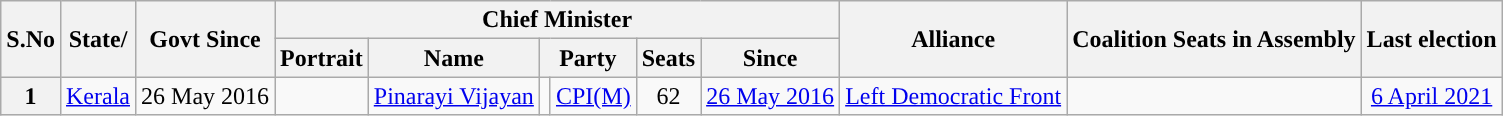<table class="wikitable sortable">
<tr>
<th rowspan="2">S.No</th>
<th rowspan="2">State/</th>
<th rowspan="2">Govt Since</th>
<th colspan="6">Chief Minister</th>
<th rowspan="2">Alliance</th>
<th rowspan="2">Coalition Seats in Assembly</th>
<th rowspan="2">Last election</th>
</tr>
<tr>
<th>Portrait</th>
<th>Name</th>
<th colspan="2">Party</th>
<th>Seats</th>
<th>Since</th>
</tr>
<tr>
<th style="text-align: center;">1</th>
<td style="text-align: center;"><a href='#'>Kerala</a></td>
<td style="text-align: center;">26 May 2016</td>
<td></td>
<td style="text-align: center;"><a href='#'>Pinarayi Vijayan</a></td>
<td></td>
<td style="text-align: center;"><a href='#'>CPI(M)</a></td>
<td style="text-align: center;">62</td>
<td style="text-align: center;"><a href='#'>26 May 2016</a></td>
<td style="text-align: center;"><a href='#'>Left Democratic Front</a></td>
<td style="text-align: center;"><a href='#'></a></td>
<td style="text-align: center;"><a href='#'>6 April 2021</a></td>
</tr>
</table>
